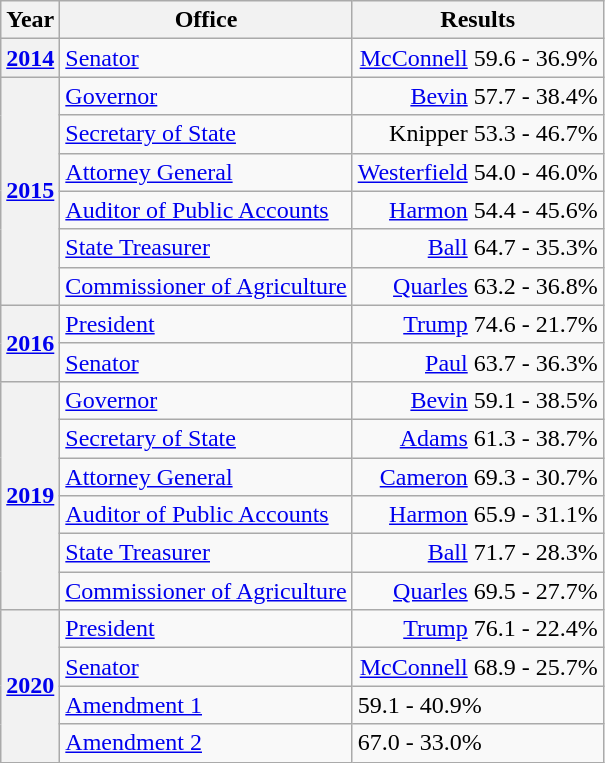<table class=wikitable>
<tr>
<th>Year</th>
<th>Office</th>
<th>Results</th>
</tr>
<tr>
<th><a href='#'>2014</a></th>
<td><a href='#'>Senator</a></td>
<td align="right" ><a href='#'>McConnell</a> 59.6 - 36.9%</td>
</tr>
<tr>
<th rowspan=6><a href='#'>2015</a></th>
<td><a href='#'>Governor</a></td>
<td align="right" ><a href='#'>Bevin</a> 57.7 - 38.4%</td>
</tr>
<tr>
<td><a href='#'>Secretary of State</a></td>
<td align="right" >Knipper 53.3 - 46.7%</td>
</tr>
<tr>
<td><a href='#'>Attorney General</a></td>
<td align="right" ><a href='#'>Westerfield</a> 54.0 - 46.0%</td>
</tr>
<tr>
<td><a href='#'>Auditor of Public Accounts</a></td>
<td align="right" ><a href='#'>Harmon</a> 54.4 - 45.6%</td>
</tr>
<tr>
<td><a href='#'>State Treasurer</a></td>
<td align="right" ><a href='#'>Ball</a> 64.7 - 35.3%</td>
</tr>
<tr>
<td><a href='#'>Commissioner of Agriculture</a></td>
<td align="right" ><a href='#'>Quarles</a> 63.2 - 36.8%</td>
</tr>
<tr>
<th rowspan=2><a href='#'>2016</a></th>
<td><a href='#'>President</a></td>
<td align="right" ><a href='#'>Trump</a> 74.6 - 21.7%</td>
</tr>
<tr>
<td><a href='#'>Senator</a></td>
<td align="right" ><a href='#'>Paul</a> 63.7 - 36.3%</td>
</tr>
<tr>
<th rowspan=6><a href='#'>2019</a></th>
<td><a href='#'>Governor</a></td>
<td align="right" ><a href='#'>Bevin</a> 59.1 - 38.5%</td>
</tr>
<tr>
<td><a href='#'>Secretary of State</a></td>
<td align="right" ><a href='#'>Adams</a> 61.3 - 38.7%</td>
</tr>
<tr>
<td><a href='#'>Attorney General</a></td>
<td align="right" ><a href='#'>Cameron</a> 69.3 - 30.7%</td>
</tr>
<tr>
<td><a href='#'>Auditor of Public Accounts</a></td>
<td align="right" ><a href='#'>Harmon</a> 65.9 - 31.1%</td>
</tr>
<tr>
<td><a href='#'>State Treasurer</a></td>
<td align="right" ><a href='#'>Ball</a> 71.7 - 28.3%</td>
</tr>
<tr>
<td><a href='#'>Commissioner of Agriculture</a></td>
<td align="right" ><a href='#'>Quarles</a> 69.5 - 27.7%</td>
</tr>
<tr>
<th rowspan=4><a href='#'>2020</a></th>
<td><a href='#'>President</a></td>
<td align="right" ><a href='#'>Trump</a> 76.1 - 22.4%</td>
</tr>
<tr>
<td><a href='#'>Senator</a></td>
<td align="right" ><a href='#'>McConnell</a> 68.9 - 25.7%</td>
</tr>
<tr>
<td><a href='#'>Amendment 1</a></td>
<td> 59.1 - 40.9%</td>
</tr>
<tr>
<td><a href='#'>Amendment 2</a></td>
<td> 67.0 - 33.0%</td>
</tr>
</table>
